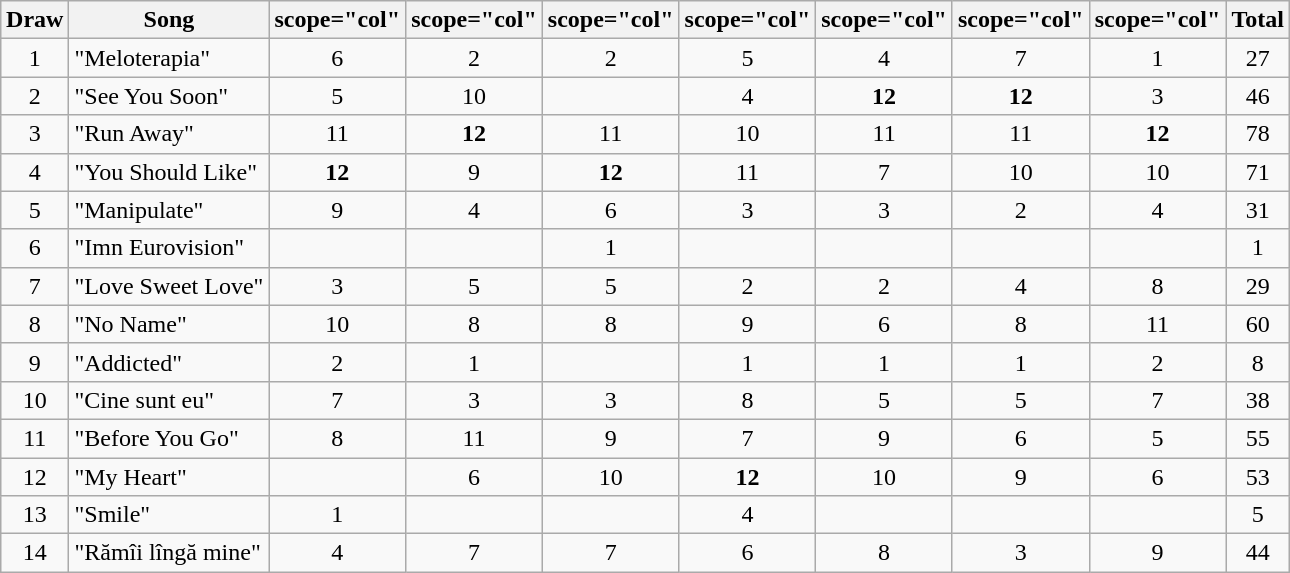<table class="wikitable collapsible" style="margin: 1em auto 1em auto; text-align:center;">
<tr>
<th>Draw</th>
<th>Song</th>
<th>scope="col" </th>
<th>scope="col" </th>
<th>scope="col" </th>
<th>scope="col" </th>
<th>scope="col" </th>
<th>scope="col" </th>
<th>scope="col" </th>
<th>Total</th>
</tr>
<tr>
<td>1</td>
<td align="left">"Meloterapia"</td>
<td>6</td>
<td>2</td>
<td>2</td>
<td>5</td>
<td>4</td>
<td>7</td>
<td>1</td>
<td>27</td>
</tr>
<tr>
<td>2</td>
<td align="left">"See You Soon"</td>
<td>5</td>
<td>10</td>
<td></td>
<td>4</td>
<td><strong>12</strong></td>
<td><strong>12</strong></td>
<td>3</td>
<td>46</td>
</tr>
<tr>
<td>3</td>
<td align="left">"Run Away"</td>
<td>11</td>
<td><strong>12</strong></td>
<td>11</td>
<td>10</td>
<td>11</td>
<td>11</td>
<td><strong>12</strong></td>
<td>78</td>
</tr>
<tr>
<td>4</td>
<td align="left">"You Should Like"</td>
<td><strong>12</strong></td>
<td>9</td>
<td><strong>12</strong></td>
<td>11</td>
<td>7</td>
<td>10</td>
<td>10</td>
<td>71</td>
</tr>
<tr>
<td>5</td>
<td align="left">"Manipulate"</td>
<td>9</td>
<td>4</td>
<td>6</td>
<td>3</td>
<td>3</td>
<td>2</td>
<td>4</td>
<td>31</td>
</tr>
<tr>
<td>6</td>
<td align="left">"Imn Eurovision"</td>
<td></td>
<td></td>
<td>1</td>
<td></td>
<td></td>
<td></td>
<td></td>
<td>1</td>
</tr>
<tr>
<td>7</td>
<td align="left">"Love Sweet Love"</td>
<td>3</td>
<td>5</td>
<td>5</td>
<td>2</td>
<td>2</td>
<td>4</td>
<td>8</td>
<td>29</td>
</tr>
<tr>
<td>8</td>
<td align="left">"No Name"</td>
<td>10</td>
<td>8</td>
<td>8</td>
<td>9</td>
<td>6</td>
<td>8</td>
<td>11</td>
<td>60</td>
</tr>
<tr>
<td>9</td>
<td align="left">"Addicted"</td>
<td>2</td>
<td>1</td>
<td></td>
<td>1</td>
<td>1</td>
<td>1</td>
<td>2</td>
<td>8</td>
</tr>
<tr>
<td>10</td>
<td align="left">"Cine sunt eu"</td>
<td>7</td>
<td>3</td>
<td>3</td>
<td>8</td>
<td>5</td>
<td>5</td>
<td>7</td>
<td>38</td>
</tr>
<tr>
<td>11</td>
<td align="left">"Before You Go"</td>
<td>8</td>
<td>11</td>
<td>9</td>
<td>7</td>
<td>9</td>
<td>6</td>
<td>5</td>
<td>55</td>
</tr>
<tr>
<td>12</td>
<td align="left">"My Heart"</td>
<td></td>
<td>6</td>
<td>10</td>
<td><strong>12</strong></td>
<td>10</td>
<td>9</td>
<td>6</td>
<td>53</td>
</tr>
<tr>
<td>13</td>
<td align="left">"Smile"</td>
<td>1</td>
<td></td>
<td></td>
<td>4</td>
<td></td>
<td></td>
<td></td>
<td>5</td>
</tr>
<tr>
<td>14</td>
<td align="left">"Rămîi lîngă mine"</td>
<td>4</td>
<td>7</td>
<td>7</td>
<td>6</td>
<td>8</td>
<td>3</td>
<td>9</td>
<td>44</td>
</tr>
</table>
